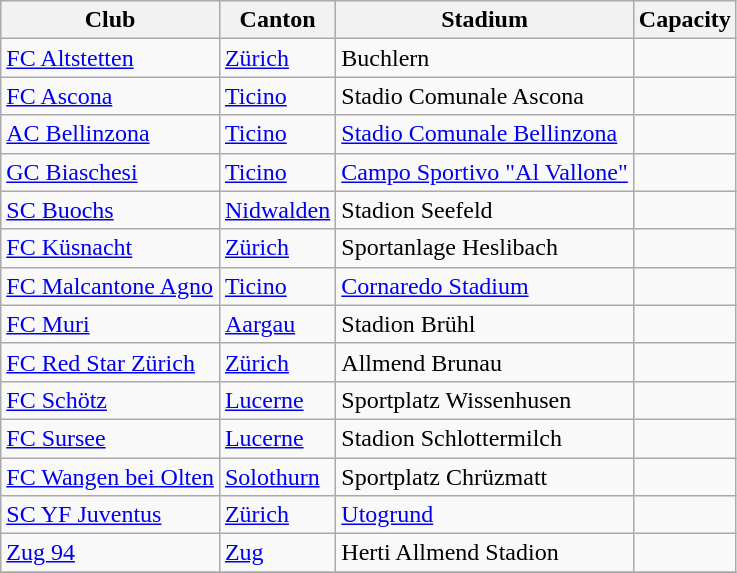<table class="wikitable">
<tr>
<th>Club</th>
<th>Canton</th>
<th>Stadium</th>
<th>Capacity</th>
</tr>
<tr>
<td><a href='#'>FC Altstetten</a></td>
<td><a href='#'>Zürich</a></td>
<td>Buchlern</td>
<td></td>
</tr>
<tr>
<td><a href='#'>FC Ascona</a></td>
<td><a href='#'>Ticino</a></td>
<td>Stadio Comunale Ascona</td>
<td></td>
</tr>
<tr>
<td><a href='#'>AC Bellinzona</a></td>
<td><a href='#'>Ticino</a></td>
<td><a href='#'>Stadio Comunale Bellinzona</a></td>
<td></td>
</tr>
<tr>
<td><a href='#'>GC Biaschesi</a></td>
<td><a href='#'>Ticino</a></td>
<td><a href='#'>Campo Sportivo "Al Vallone"</a></td>
<td></td>
</tr>
<tr>
<td><a href='#'>SC Buochs</a></td>
<td><a href='#'>Nidwalden</a></td>
<td>Stadion Seefeld</td>
<td></td>
</tr>
<tr>
<td><a href='#'>FC Küsnacht</a></td>
<td><a href='#'>Zürich</a></td>
<td>Sportanlage Heslibach</td>
<td></td>
</tr>
<tr>
<td><a href='#'>FC Malcantone Agno</a></td>
<td><a href='#'>Ticino</a></td>
<td><a href='#'>Cornaredo Stadium</a></td>
<td></td>
</tr>
<tr>
<td><a href='#'>FC Muri</a></td>
<td><a href='#'>Aargau</a></td>
<td>Stadion Brühl</td>
<td></td>
</tr>
<tr>
<td><a href='#'>FC Red Star Zürich</a></td>
<td><a href='#'>Zürich</a></td>
<td>Allmend Brunau</td>
<td></td>
</tr>
<tr>
<td><a href='#'>FC Schötz</a></td>
<td><a href='#'>Lucerne</a></td>
<td>Sportplatz Wissenhusen</td>
<td></td>
</tr>
<tr>
<td><a href='#'>FC Sursee</a></td>
<td><a href='#'>Lucerne</a></td>
<td>Stadion Schlottermilch</td>
<td></td>
</tr>
<tr>
<td><a href='#'>FC Wangen bei Olten</a></td>
<td><a href='#'>Solothurn</a></td>
<td>Sportplatz Chrüzmatt</td>
<td></td>
</tr>
<tr>
<td><a href='#'>SC YF Juventus</a></td>
<td><a href='#'>Zürich</a></td>
<td><a href='#'>Utogrund</a></td>
<td></td>
</tr>
<tr>
<td><a href='#'>Zug 94</a></td>
<td><a href='#'>Zug</a></td>
<td>Herti Allmend Stadion</td>
<td></td>
</tr>
<tr>
</tr>
</table>
